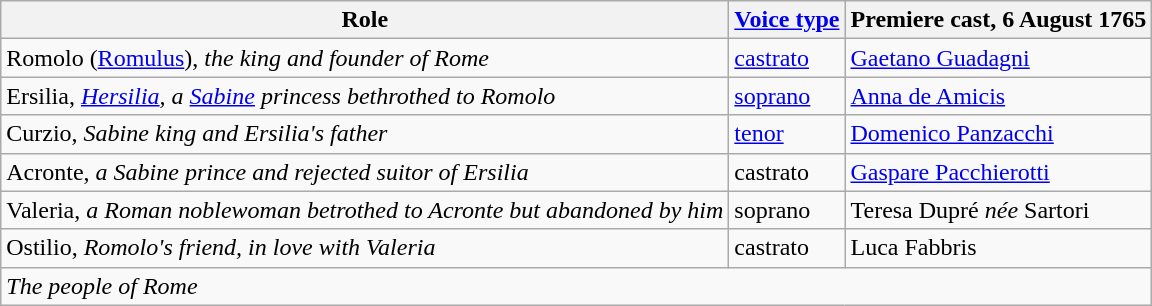<table class="wikitable">
<tr>
<th>Role</th>
<th><a href='#'>Voice type</a></th>
<th>Premiere cast, 6 August 1765</th>
</tr>
<tr>
<td>Romolo (<a href='#'>Romulus</a>), <em>the king and founder of Rome</em></td>
<td><a href='#'>castrato</a></td>
<td><a href='#'>Gaetano Guadagni</a></td>
</tr>
<tr>
<td>Ersilia, <em><a href='#'>Hersilia</a>, a <a href='#'>Sabine</a> princess bethrothed to Romolo</em></td>
<td><a href='#'>soprano</a></td>
<td><a href='#'>Anna de Amicis</a></td>
</tr>
<tr>
<td>Curzio, <em>Sabine king and Ersilia's father</em></td>
<td><a href='#'>tenor</a></td>
<td><a href='#'>Domenico Panzacchi</a></td>
</tr>
<tr>
<td>Acronte, <em>a Sabine prince and rejected suitor of Ersilia</em></td>
<td>castrato</td>
<td><a href='#'>Gaspare Pacchierotti</a></td>
</tr>
<tr>
<td>Valeria, <em>a Roman noblewoman betrothed to Acronte but abandoned by him</em></td>
<td>soprano</td>
<td>Teresa Dupré <em>née</em> Sartori</td>
</tr>
<tr>
<td>Ostilio, <em>Romolo's friend, in love with Valeria</em></td>
<td>castrato</td>
<td>Luca Fabbris</td>
</tr>
<tr>
<td colspan="3"><em>The people of Rome</em></td>
</tr>
</table>
